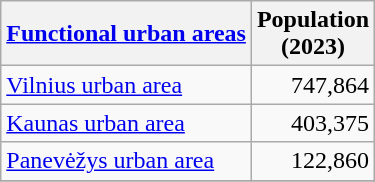<table class="wikitable sortable" style="text-align:left;">
<tr style="font-size:100%; text-align:center;">
<th align=center><a href='#'>Functional urban areas</a></th>
<th align=center>Population <br>(2023)</th>
</tr>
<tr>
<td><a href='#'>Vilnius urban area</a></td>
<td align=right> 747,864</td>
</tr>
<tr>
<td><a href='#'>Kaunas urban area</a></td>
<td align=right> 403,375</td>
</tr>
<tr>
<td><a href='#'>Panevėžys urban area</a></td>
<td align=right> 122,860</td>
</tr>
<tr>
</tr>
</table>
